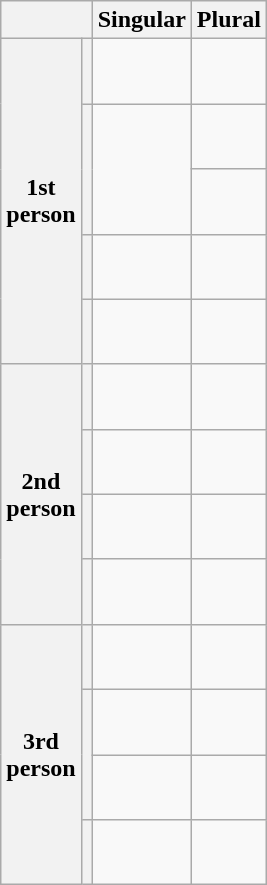<table class="wikitable">
<tr>
<th colspan="2"></th>
<th>Singular</th>
<th>Plural</th>
</tr>
<tr>
<th rowspan="5">1st<br>person</th>
<th></th>
<td><br><br></td>
<td><br><br></td>
</tr>
<tr>
<th rowspan="2"></th>
<td rowspan="2"><br><br></td>
<td><br><br></td>
</tr>
<tr>
<td><br><br></td>
</tr>
<tr>
<th></th>
<td><br><br></td>
<td></td>
</tr>
<tr>
<th></th>
<td><br><br></td>
<td></td>
</tr>
<tr>
<th rowspan="4">2nd<br>person</th>
<th></th>
<td><br><br></td>
<td><br><br></td>
</tr>
<tr>
<th></th>
<td><br><br></td>
<td><br><br></td>
</tr>
<tr>
<th></th>
<td><br><br></td>
<td></td>
</tr>
<tr>
<th></th>
<td><br><br></td>
<td></td>
</tr>
<tr>
<th rowspan="4">3rd<br>person</th>
<th></th>
<td><br><br></td>
<td><br><br></td>
</tr>
<tr>
<th rowspan="2"></th>
<td><br><br></td>
<td><br><br></td>
</tr>
<tr>
<td><br><br></td>
<td><br><br></td>
</tr>
<tr>
<th></th>
<td><br><br></td>
<td></td>
</tr>
</table>
